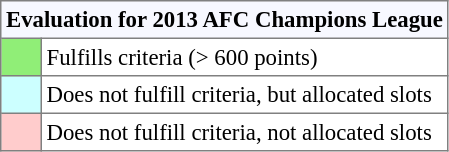<table cellpadding=3 cellspacing=0 border=1 style="font-size:95%; border:gray solid 1px; border-collapse:collapse">
<tr>
<th bgcolor=#f7f8ff colspan=2>Evaluation for 2013 AFC Champions League</th>
</tr>
<tr>
<td bgcolor=#90EE77 width=20></td>
<td>Fulfills criteria (> 600 points)</td>
</tr>
<tr>
<td bgcolor=#ccffff width=20></td>
<td>Does not fulfill criteria, but allocated slots</td>
</tr>
<tr>
<td bgcolor=#ffcccc width=20></td>
<td>Does not fulfill criteria, not allocated slots</td>
</tr>
</table>
